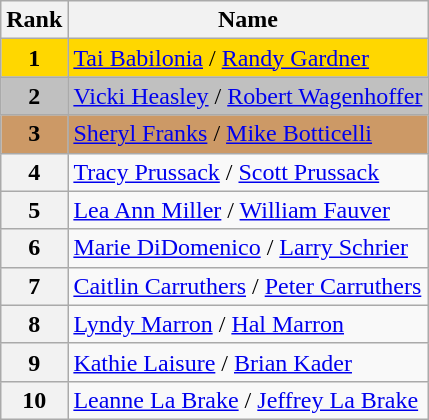<table class="wikitable">
<tr>
<th>Rank</th>
<th>Name</th>
</tr>
<tr bgcolor="gold">
<td align="center"><strong>1</strong></td>
<td><a href='#'>Tai Babilonia</a> / <a href='#'>Randy Gardner</a></td>
</tr>
<tr bgcolor="silver">
<td align="center"><strong>2</strong></td>
<td><a href='#'>Vicki Heasley</a> / <a href='#'>Robert Wagenhoffer</a></td>
</tr>
<tr bgcolor="cc9966">
<td align="center"><strong>3</strong></td>
<td><a href='#'>Sheryl Franks</a> / <a href='#'>Mike Botticelli</a></td>
</tr>
<tr>
<th>4</th>
<td><a href='#'>Tracy Prussack</a> / <a href='#'>Scott Prussack</a></td>
</tr>
<tr>
<th>5</th>
<td><a href='#'>Lea Ann Miller</a> / <a href='#'>William Fauver</a></td>
</tr>
<tr>
<th>6</th>
<td><a href='#'>Marie DiDomenico</a> / <a href='#'>Larry Schrier</a></td>
</tr>
<tr>
<th>7</th>
<td><a href='#'>Caitlin Carruthers</a> / <a href='#'>Peter Carruthers</a></td>
</tr>
<tr>
<th>8</th>
<td><a href='#'>Lyndy Marron</a> / <a href='#'>Hal Marron</a></td>
</tr>
<tr>
<th>9</th>
<td><a href='#'>Kathie Laisure</a> / <a href='#'>Brian Kader</a></td>
</tr>
<tr>
<th>10</th>
<td><a href='#'>Leanne La Brake</a> / <a href='#'>Jeffrey La Brake</a></td>
</tr>
</table>
